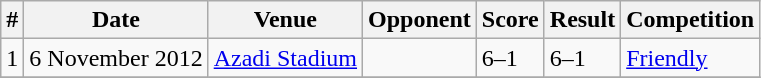<table class="wikitable">
<tr>
<th>#</th>
<th>Date</th>
<th>Venue</th>
<th>Opponent</th>
<th>Score</th>
<th>Result</th>
<th>Competition</th>
</tr>
<tr>
<td>1</td>
<td>6 November 2012</td>
<td><a href='#'>Azadi Stadium</a></td>
<td></td>
<td>6–1</td>
<td>6–1</td>
<td><a href='#'>Friendly</a></td>
</tr>
<tr>
</tr>
</table>
